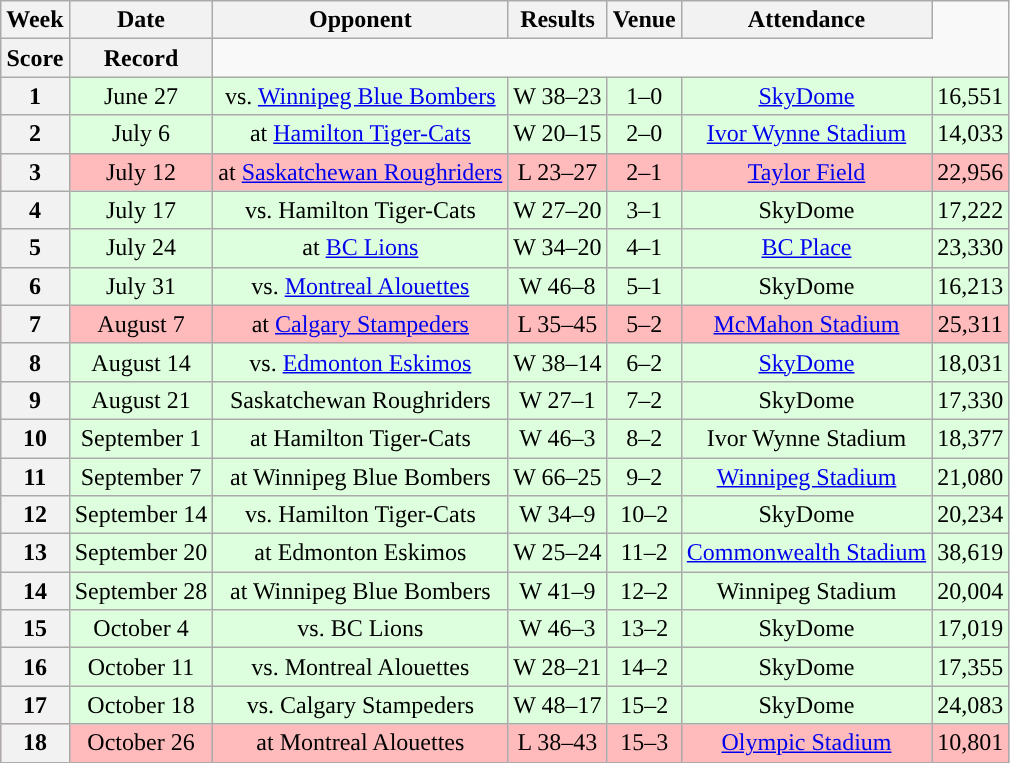<table class="wikitable" style="text-align:center">
<tr>
<th>Week</th>
<th>Date</th>
<th>Opponent</th>
<th>Results</th>
<th>Venue</th>
<th>Attendance</th>
</tr>
<tr>
<th>Score</th>
<th>Record</th>
</tr>
<tr style="background:#ddffdd">
<th>1</th>
<td>June 27</td>
<td>vs. <a href='#'>Winnipeg Blue Bombers</a></td>
<td>W 38–23</td>
<td>1–0</td>
<td><a href='#'>SkyDome</a></td>
<td>16,551</td>
</tr>
<tr style="background:#ddffdd">
<th>2</th>
<td>July 6</td>
<td>at <a href='#'>Hamilton Tiger-Cats</a></td>
<td>W 20–15</td>
<td>2–0</td>
<td><a href='#'>Ivor Wynne Stadium</a></td>
<td>14,033</td>
</tr>
<tr style="background:#ffbbbb">
<th>3</th>
<td>July 12</td>
<td>at <a href='#'>Saskatchewan Roughriders</a></td>
<td>L 23–27</td>
<td>2–1</td>
<td><a href='#'>Taylor Field</a></td>
<td>22,956</td>
</tr>
<tr style="background:#ddffdd">
<th>4</th>
<td>July 17</td>
<td>vs. Hamilton Tiger-Cats</td>
<td>W 27–20</td>
<td>3–1</td>
<td>SkyDome</td>
<td>17,222</td>
</tr>
<tr style="background:#ddffdd">
<th>5</th>
<td>July 24</td>
<td>at <a href='#'>BC Lions</a></td>
<td>W 34–20</td>
<td>4–1</td>
<td><a href='#'>BC Place</a></td>
<td>23,330</td>
</tr>
<tr style="background:#ddffdd">
<th>6</th>
<td>July 31</td>
<td>vs. <a href='#'>Montreal Alouettes</a></td>
<td>W 46–8</td>
<td>5–1</td>
<td>SkyDome</td>
<td>16,213</td>
</tr>
<tr style="background:#ffbbbb">
<th>7</th>
<td>August 7</td>
<td>at <a href='#'>Calgary Stampeders</a></td>
<td>L 35–45</td>
<td>5–2</td>
<td><a href='#'>McMahon Stadium</a></td>
<td>25,311</td>
</tr>
<tr style="background:#ddffdd">
<th>8</th>
<td>August 14</td>
<td>vs. <a href='#'>Edmonton Eskimos</a></td>
<td>W 38–14</td>
<td>6–2</td>
<td><a href='#'>SkyDome</a></td>
<td>18,031</td>
</tr>
<tr style="background:#ddffdd">
<th>9</th>
<td>August 21</td>
<td>Saskatchewan Roughriders</td>
<td>W 27–1</td>
<td>7–2</td>
<td>SkyDome</td>
<td>17,330</td>
</tr>
<tr style="background:#ddffdd">
<th>10</th>
<td>September 1</td>
<td>at Hamilton Tiger-Cats</td>
<td>W 46–3</td>
<td>8–2</td>
<td>Ivor Wynne Stadium</td>
<td>18,377</td>
</tr>
<tr style="background:#ddffdd">
<th>11</th>
<td>September 7</td>
<td>at Winnipeg Blue Bombers</td>
<td>W 66–25</td>
<td>9–2</td>
<td><a href='#'>Winnipeg Stadium</a></td>
<td>21,080</td>
</tr>
<tr style="background:#ddffdd">
<th>12</th>
<td>September 14</td>
<td>vs. Hamilton Tiger-Cats</td>
<td>W 34–9</td>
<td>10–2</td>
<td>SkyDome</td>
<td>20,234</td>
</tr>
<tr style="background:#ddffdd">
<th>13</th>
<td>September 20</td>
<td>at Edmonton Eskimos</td>
<td>W 25–24</td>
<td>11–2</td>
<td><a href='#'>Commonwealth Stadium</a></td>
<td>38,619</td>
</tr>
<tr style="background:#ddffdd">
<th>14</th>
<td>September 28</td>
<td>at Winnipeg Blue Bombers</td>
<td>W 41–9</td>
<td>12–2</td>
<td>Winnipeg Stadium</td>
<td>20,004</td>
</tr>
<tr style="background:#ddffdd">
<th>15</th>
<td>October 4</td>
<td>vs. BC Lions</td>
<td>W 46–3</td>
<td>13–2</td>
<td>SkyDome</td>
<td>17,019</td>
</tr>
<tr style="background:#ddffdd">
<th>16</th>
<td>October 11</td>
<td>vs. Montreal Alouettes</td>
<td>W 28–21</td>
<td>14–2</td>
<td>SkyDome</td>
<td>17,355</td>
</tr>
<tr style="background:#ddffdd">
<th>17</th>
<td>October 18</td>
<td>vs. Calgary Stampeders</td>
<td>W 48–17</td>
<td>15–2</td>
<td>SkyDome</td>
<td>24,083</td>
</tr>
<tr style="background:#ffbbbb">
<th>18</th>
<td>October 26</td>
<td>at Montreal Alouettes</td>
<td>L 38–43</td>
<td>15–3</td>
<td><a href='#'>Olympic Stadium</a></td>
<td>10,801</td>
</tr>
</table>
